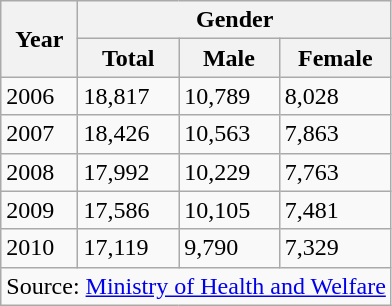<table class="wikitable">
<tr>
<th rowspan="2">Year</th>
<th colspan="3">Gender</th>
</tr>
<tr>
<th>Total</th>
<th>Male</th>
<th>Female</th>
</tr>
<tr>
<td>2006</td>
<td>18,817</td>
<td>10,789</td>
<td>8,028</td>
</tr>
<tr>
<td>2007</td>
<td>18,426</td>
<td>10,563</td>
<td>7,863</td>
</tr>
<tr>
<td>2008</td>
<td>17,992</td>
<td>10,229</td>
<td>7,763</td>
</tr>
<tr>
<td>2009</td>
<td>17,586</td>
<td>10,105</td>
<td>7,481</td>
</tr>
<tr>
<td>2010</td>
<td>17,119</td>
<td>9,790</td>
<td>7,329</td>
</tr>
<tr>
<td colspan="4" style="text-align: center">Source: <a href='#'>Ministry of Health and Welfare</a></td>
</tr>
</table>
